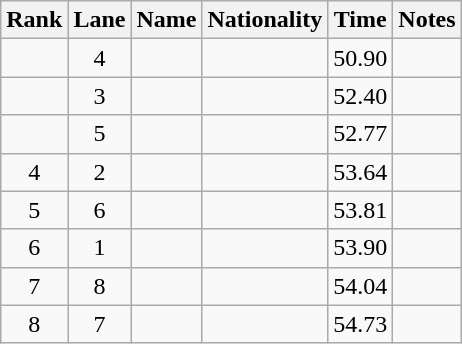<table class="wikitable sortable" style="text-align:center">
<tr>
<th>Rank</th>
<th>Lane</th>
<th>Name</th>
<th>Nationality</th>
<th>Time</th>
<th>Notes</th>
</tr>
<tr>
<td></td>
<td>4</td>
<td align=left></td>
<td align=left></td>
<td>50.90</td>
<td><strong></strong></td>
</tr>
<tr>
<td></td>
<td>3</td>
<td align=left></td>
<td align=left></td>
<td>52.40</td>
<td></td>
</tr>
<tr>
<td></td>
<td>5</td>
<td align=left></td>
<td align=left></td>
<td>52.77</td>
<td></td>
</tr>
<tr>
<td>4</td>
<td>2</td>
<td align=left></td>
<td align=left></td>
<td>53.64</td>
<td></td>
</tr>
<tr>
<td>5</td>
<td>6</td>
<td align=left></td>
<td align=left></td>
<td>53.81</td>
<td></td>
</tr>
<tr>
<td>6</td>
<td>1</td>
<td align=left></td>
<td align=left></td>
<td>53.90</td>
<td></td>
</tr>
<tr>
<td>7</td>
<td>8</td>
<td align=left></td>
<td align=left></td>
<td>54.04</td>
<td></td>
</tr>
<tr>
<td>8</td>
<td>7</td>
<td align=left></td>
<td align=left></td>
<td>54.73</td>
<td></td>
</tr>
</table>
